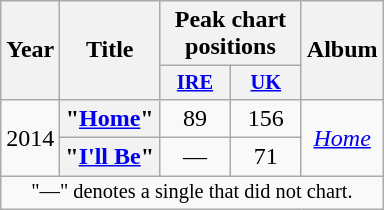<table class="wikitable plainrowheaders" style="text-align:center">
<tr>
<th scope="col" rowspan="2" style="width:1em;">Year</th>
<th scope="col" rowspan="2">Title</th>
<th scope="col" colspan="2">Peak chart positions</th>
<th scope="col" rowspan="2">Album</th>
</tr>
<tr>
<th scope="col" style="width:3em;font-size:85%;"><a href='#'>IRE</a><br></th>
<th scope="col" style="width:3em;font-size:85%;"><a href='#'>UK</a><br></th>
</tr>
<tr>
<td rowspan="2">2014</td>
<th scope="row">"<a href='#'>Home</a>"</th>
<td>89</td>
<td>156</td>
<td rowspan="2"><em><a href='#'>Home</a></em></td>
</tr>
<tr>
<th scope="row">"<a href='#'>I'll Be</a>"</th>
<td>—</td>
<td>71</td>
</tr>
<tr>
<td colspan="18" style="font-size:85%">"—" denotes a single that did not chart.</td>
</tr>
</table>
